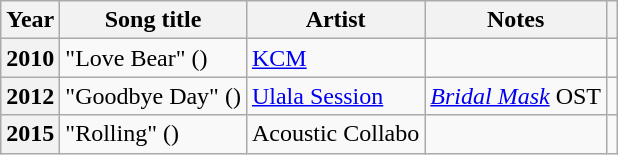<table class="wikitable plainrowheaders sortable">
<tr>
<th scope="col">Year</th>
<th scope="col">Song title</th>
<th scope="col">Artist</th>
<th scope="col">Notes</th>
<th scope="col" class="unsortable"></th>
</tr>
<tr>
<th scope="row">2010</th>
<td>"Love Bear" ()</td>
<td><a href='#'>KCM</a></td>
<td></td>
<td style="text-align:center"></td>
</tr>
<tr>
<th scope="row">2012</th>
<td>"Goodbye Day" ()</td>
<td><a href='#'>Ulala Session</a></td>
<td><em><a href='#'>Bridal Mask</a></em> OST</td>
<td style="text-align:center"></td>
</tr>
<tr>
<th scope="row">2015</th>
<td>"Rolling" ()</td>
<td>Acoustic Collabo</td>
<td></td>
<td style="text-align:center"></td>
</tr>
</table>
